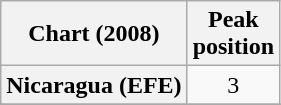<table class="wikitable sortable plainrowheaders" style="text-align:center">
<tr>
<th scope="col">Chart (2008)</th>
<th scope="col">Peak<br>position</th>
</tr>
<tr>
<th scope="row">Nicaragua (EFE)</th>
<td style="text-align:center;">3</td>
</tr>
<tr>
</tr>
<tr>
</tr>
<tr>
</tr>
<tr>
</tr>
</table>
